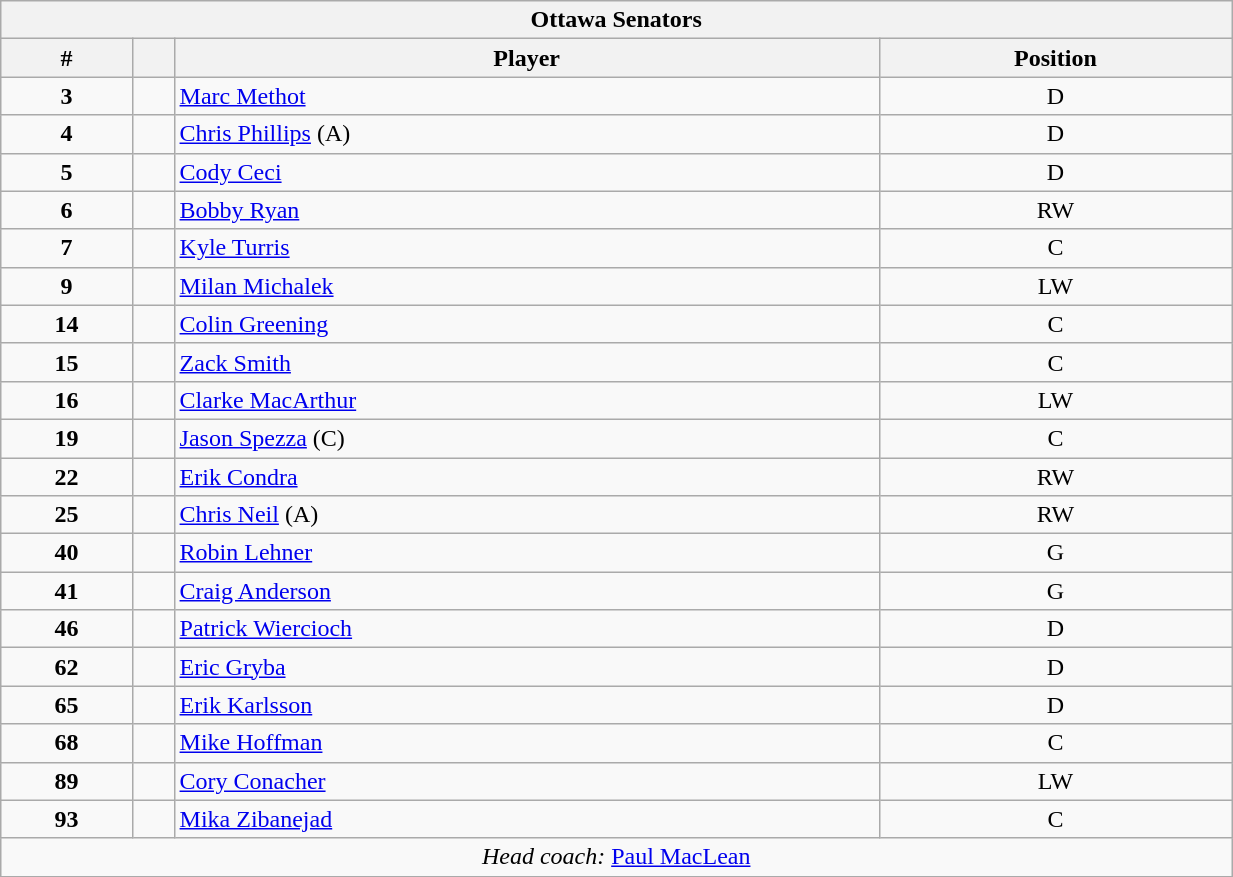<table class="wikitable" style="width:65%; text-align:center;">
<tr>
<th colspan=4>Ottawa Senators</th>
</tr>
<tr>
<th>#</th>
<th></th>
<th>Player</th>
<th>Position</th>
</tr>
<tr>
<td><strong>3</strong></td>
<td align=center></td>
<td align=left><a href='#'>Marc Methot</a></td>
<td>D</td>
</tr>
<tr>
<td><strong>4</strong></td>
<td align=center></td>
<td align=left><a href='#'>Chris Phillips</a> (A)</td>
<td>D</td>
</tr>
<tr>
<td><strong>5</strong></td>
<td align=center></td>
<td align=left><a href='#'>Cody Ceci</a></td>
<td>D</td>
</tr>
<tr>
<td><strong>6</strong></td>
<td align=center></td>
<td align=left><a href='#'>Bobby Ryan</a></td>
<td>RW</td>
</tr>
<tr>
<td><strong>7</strong></td>
<td align=center></td>
<td align=left><a href='#'>Kyle Turris</a></td>
<td>C</td>
</tr>
<tr>
<td><strong>9</strong></td>
<td align=center></td>
<td align=left><a href='#'>Milan Michalek</a></td>
<td>LW</td>
</tr>
<tr>
<td><strong>14</strong></td>
<td align=center></td>
<td align=left><a href='#'>Colin Greening</a></td>
<td>C</td>
</tr>
<tr>
<td><strong>15</strong></td>
<td align=center></td>
<td align=left><a href='#'>Zack Smith</a></td>
<td>C</td>
</tr>
<tr>
<td><strong>16</strong></td>
<td align=center></td>
<td align=left><a href='#'>Clarke MacArthur</a></td>
<td>LW</td>
</tr>
<tr>
<td><strong>19</strong></td>
<td align=center></td>
<td align=left><a href='#'>Jason Spezza</a> (C)</td>
<td>C</td>
</tr>
<tr>
<td><strong>22</strong></td>
<td align=center></td>
<td align=left><a href='#'>Erik Condra</a></td>
<td>RW</td>
</tr>
<tr>
<td><strong>25</strong></td>
<td align=center></td>
<td align=left><a href='#'>Chris Neil</a> (A)</td>
<td>RW</td>
</tr>
<tr>
<td><strong>40</strong></td>
<td align=center></td>
<td align=left><a href='#'>Robin Lehner</a></td>
<td>G</td>
</tr>
<tr>
<td><strong>41</strong></td>
<td align=center></td>
<td align=left><a href='#'>Craig Anderson</a></td>
<td>G</td>
</tr>
<tr>
<td><strong>46</strong></td>
<td align=center></td>
<td align=left><a href='#'>Patrick Wiercioch</a></td>
<td>D</td>
</tr>
<tr>
<td><strong>62</strong></td>
<td align=center></td>
<td align=left><a href='#'>Eric Gryba</a></td>
<td>D</td>
</tr>
<tr>
<td><strong>65</strong></td>
<td align=center></td>
<td align=left><a href='#'>Erik Karlsson</a></td>
<td>D</td>
</tr>
<tr>
<td><strong>68</strong></td>
<td align=center></td>
<td align=left><a href='#'>Mike Hoffman</a></td>
<td>C</td>
</tr>
<tr>
<td><strong>89</strong></td>
<td align=center></td>
<td align=left><a href='#'>Cory Conacher</a></td>
<td>LW</td>
</tr>
<tr>
<td><strong>93</strong></td>
<td align=center></td>
<td align=left><a href='#'>Mika Zibanejad</a></td>
<td>C</td>
</tr>
<tr>
<td colspan=4><em>Head coach:</em>  <a href='#'>Paul MacLean</a></td>
</tr>
</table>
